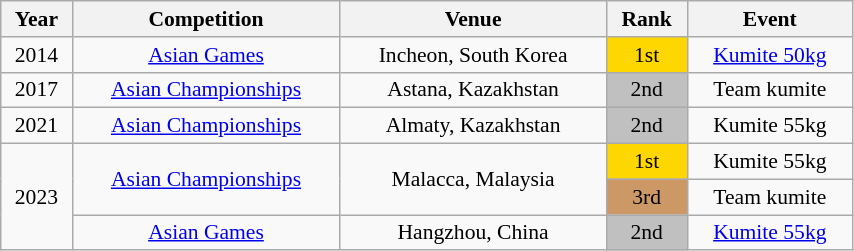<table class="wikitable sortable" width=45% style="font-size:90%; text-align:center;">
<tr>
<th>Year</th>
<th>Competition</th>
<th>Venue</th>
<th>Rank</th>
<th>Event</th>
</tr>
<tr>
<td>2014</td>
<td><a href='#'>Asian Games</a></td>
<td>Incheon, South Korea</td>
<td bgcolor="gold">1st</td>
<td><a href='#'>Kumite 50kg</a></td>
</tr>
<tr>
<td>2017</td>
<td><a href='#'>Asian Championships</a></td>
<td>Astana, Kazakhstan</td>
<td bgcolor="silver">2nd</td>
<td>Team kumite</td>
</tr>
<tr>
<td>2021</td>
<td><a href='#'>Asian Championships</a></td>
<td>Almaty, Kazakhstan</td>
<td bgcolor="silver">2nd</td>
<td>Kumite 55kg</td>
</tr>
<tr>
<td rowspan=3>2023</td>
<td rowspan=2><a href='#'>Asian Championships</a></td>
<td rowspan=2>Malacca, Malaysia</td>
<td bgcolor="gold">1st</td>
<td>Kumite 55kg</td>
</tr>
<tr>
<td bgcolor="cc9966">3rd</td>
<td>Team kumite</td>
</tr>
<tr>
<td><a href='#'>Asian Games</a></td>
<td>Hangzhou, China</td>
<td bgcolor="silver">2nd</td>
<td><a href='#'>Kumite 55kg</a></td>
</tr>
</table>
